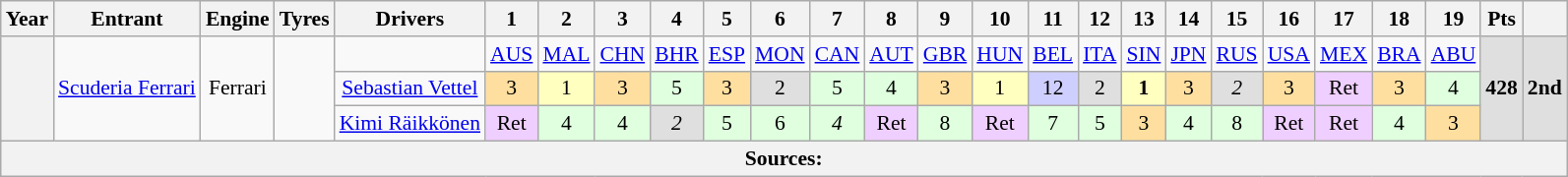<table class="wikitable" style="text-align:center; font-size:90%">
<tr>
<th>Year</th>
<th>Entrant</th>
<th>Engine</th>
<th>Tyres</th>
<th>Drivers</th>
<th>1</th>
<th>2</th>
<th>3</th>
<th>4</th>
<th>5</th>
<th>6</th>
<th>7</th>
<th>8</th>
<th>9</th>
<th>10</th>
<th>11</th>
<th>12</th>
<th>13</th>
<th>14</th>
<th>15</th>
<th>16</th>
<th>17</th>
<th>18</th>
<th>19</th>
<th>Pts</th>
<th></th>
</tr>
<tr>
<th rowspan=3></th>
<td rowspan=3><a href='#'>Scuderia Ferrari</a></td>
<td rowspan=3>Ferrari</td>
<td rowspan=3></td>
<td></td>
<td><a href='#'>AUS</a></td>
<td><a href='#'>MAL</a></td>
<td><a href='#'>CHN</a></td>
<td><a href='#'>BHR</a></td>
<td><a href='#'>ESP</a></td>
<td><a href='#'>MON</a></td>
<td><a href='#'>CAN</a></td>
<td><a href='#'>AUT</a></td>
<td><a href='#'>GBR</a></td>
<td><a href='#'>HUN</a></td>
<td><a href='#'>BEL</a></td>
<td><a href='#'>ITA</a></td>
<td><a href='#'>SIN</a></td>
<td><a href='#'>JPN</a></td>
<td><a href='#'>RUS</a></td>
<td><a href='#'>USA</a></td>
<td><a href='#'>MEX</a></td>
<td><a href='#'>BRA</a></td>
<td><a href='#'>ABU</a></td>
<td rowspan="3" style="background-color:#DFDFDF"><strong>428</strong></td>
<td rowspan="3" style="background-color:#DFDFDF"><strong>2nd</strong></td>
</tr>
<tr>
<td align="center"><a href='#'>Sebastian Vettel</a></td>
<td style="background-color:#ffdf9f">3</td>
<td style="background-color:#ffffbf">1</td>
<td style="background-color:#ffdf9f">3</td>
<td style="background-color:#DFFFDF">5</td>
<td style="background-color:#ffdf9f">3</td>
<td style="background-color:#DFDFDF">2</td>
<td style="background-color:#DFFFDF">5</td>
<td style="background-color:#DFFFDF">4</td>
<td style="background-color:#ffdf9f">3</td>
<td style="background-color:#ffffbf">1</td>
<td style="background-color:#CFCFFF">12</td>
<td style="background-color:#DFDFDF">2</td>
<td style="background-color:#ffffbf"><strong>1</strong></td>
<td style="background-color:#ffdf9f">3</td>
<td style="background-color:#DFDFDF"><em>2</em></td>
<td style="background-color:#ffdf9f">3</td>
<td style="background-color:#efcfff">Ret</td>
<td style="background-color:#ffdf9f">3</td>
<td style="background-color:#DFFFDF">4</td>
</tr>
<tr>
<td align="center"><a href='#'>Kimi Räikkönen</a></td>
<td style="background-color:#efcfff">Ret</td>
<td style="background-color:#dfffdf">4</td>
<td style="background-color:#dfffdf">4</td>
<td style="background-color:#DFDFDF"><em>2</em></td>
<td style="background-color:#DFFFDF">5</td>
<td style="background-color:#DFFFDF">6</td>
<td style="background-color:#DFFFDF"><em>4</em></td>
<td style="background-color:#efcfff">Ret</td>
<td style="background-color:#DFFFDF">8</td>
<td style="background-color:#efcfff">Ret</td>
<td style="background-color:#DFFFDF">7</td>
<td style="background-color:#DFFFDF">5</td>
<td style="background-color:#ffdf9f">3</td>
<td style="background-color:#dfffdf">4</td>
<td style="background-color:#DFFFDF">8</td>
<td style="background-color:#efcfff">Ret</td>
<td style="background-color:#efcfff">Ret</td>
<td style="background-color:#dfffdf">4</td>
<td style="background-color:#ffdf9f">3</td>
</tr>
<tr>
<th colspan="26">Sources:</th>
</tr>
</table>
